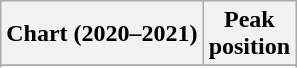<table class="wikitable sortable plainrowheaders" style="text-align:center">
<tr>
<th scope="col">Chart (2020–2021)</th>
<th scope="col">Peak<br>position</th>
</tr>
<tr>
</tr>
<tr>
</tr>
<tr>
</tr>
<tr>
</tr>
<tr>
</tr>
<tr>
</tr>
</table>
